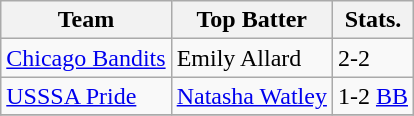<table class="wikitable">
<tr>
<th>Team</th>
<th>Top Batter</th>
<th>Stats.</th>
</tr>
<tr>
<td><a href='#'>Chicago Bandits</a></td>
<td>Emily Allard</td>
<td>2-2</td>
</tr>
<tr>
<td><a href='#'>USSSA Pride</a></td>
<td><a href='#'>Natasha Watley</a></td>
<td>1-2 <a href='#'>BB</a></td>
</tr>
<tr>
</tr>
</table>
